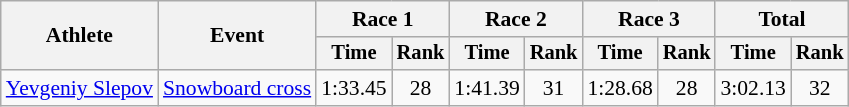<table class="wikitable" style="font-size:90%">
<tr>
<th rowspan="2">Athlete</th>
<th rowspan="2">Event</th>
<th colspan=2>Race 1</th>
<th colspan=2>Race 2</th>
<th colspan=2>Race 3</th>
<th colspan=2>Total</th>
</tr>
<tr style="font-size:95%">
<th>Time</th>
<th>Rank</th>
<th>Time</th>
<th>Rank</th>
<th>Time</th>
<th>Rank</th>
<th>Time</th>
<th>Rank</th>
</tr>
<tr align=center>
<td align=left><a href='#'>Yevgeniy Slepov</a></td>
<td align=left><a href='#'>Snowboard cross</a></td>
<td>1:33.45</td>
<td>28</td>
<td>1:41.39</td>
<td>31</td>
<td>1:28.68</td>
<td>28</td>
<td>3:02.13</td>
<td>32</td>
</tr>
</table>
